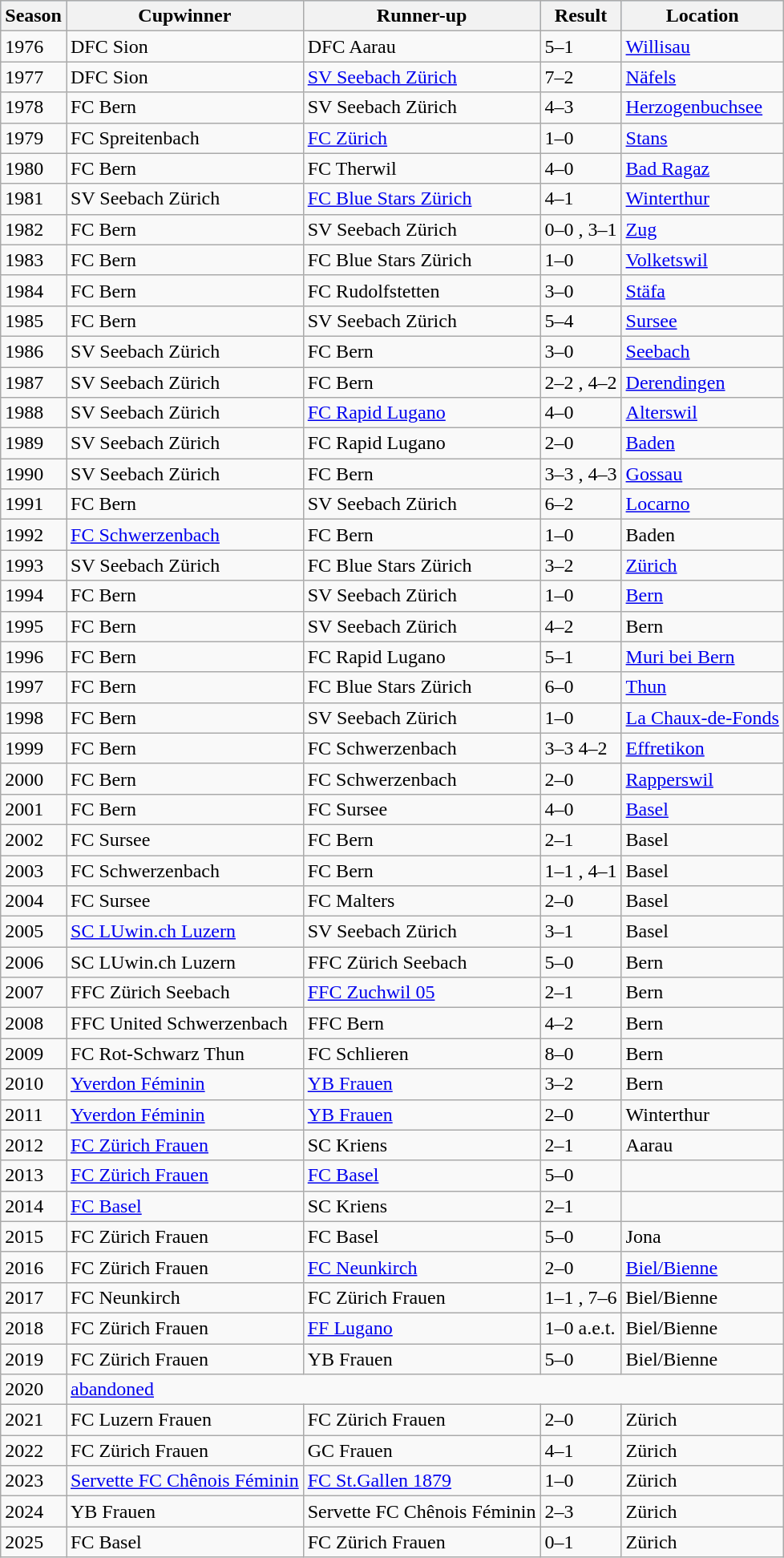<table class="sortable wikitable">
<tr style="background-color:#ABCDEF">
<th>Season</th>
<th>Cupwinner</th>
<th>Runner-up</th>
<th>Result</th>
<th>Location</th>
</tr>
<tr>
<td>1976</td>
<td>DFC Sion</td>
<td>DFC Aarau</td>
<td>5–1</td>
<td><a href='#'>Willisau</a></td>
</tr>
<tr>
<td>1977</td>
<td>DFC Sion</td>
<td><a href='#'>SV Seebach Zürich</a></td>
<td>7–2</td>
<td><a href='#'>Näfels</a></td>
</tr>
<tr>
<td>1978</td>
<td>FC Bern</td>
<td>SV Seebach Zürich</td>
<td>4–3 </td>
<td><a href='#'>Herzogenbuchsee</a></td>
</tr>
<tr>
<td>1979</td>
<td>FC Spreitenbach</td>
<td><a href='#'>FC Zürich</a></td>
<td>1–0</td>
<td><a href='#'>Stans</a></td>
</tr>
<tr>
<td>1980</td>
<td>FC Bern</td>
<td>FC Therwil</td>
<td>4–0</td>
<td><a href='#'>Bad Ragaz</a></td>
</tr>
<tr>
<td>1981</td>
<td>SV Seebach Zürich</td>
<td><a href='#'>FC Blue Stars Zürich</a></td>
<td>4–1</td>
<td><a href='#'>Winterthur</a></td>
</tr>
<tr>
<td>1982</td>
<td>FC Bern</td>
<td>SV Seebach Zürich</td>
<td>0–0 , 3–1 </td>
<td><a href='#'>Zug</a></td>
</tr>
<tr>
<td>1983</td>
<td>FC Bern</td>
<td>FC Blue Stars Zürich</td>
<td>1–0</td>
<td><a href='#'>Volketswil</a></td>
</tr>
<tr>
<td>1984</td>
<td>FC Bern</td>
<td>FC Rudolfstetten</td>
<td>3–0</td>
<td><a href='#'>Stäfa</a></td>
</tr>
<tr>
<td>1985</td>
<td>FC Bern</td>
<td>SV Seebach Zürich</td>
<td>5–4 </td>
<td><a href='#'>Sursee</a></td>
</tr>
<tr>
<td>1986</td>
<td>SV Seebach Zürich</td>
<td>FC Bern</td>
<td>3–0</td>
<td><a href='#'>Seebach</a></td>
</tr>
<tr>
<td>1987</td>
<td>SV Seebach Zürich</td>
<td>FC Bern</td>
<td>2–2 , 4–2 </td>
<td><a href='#'>Derendingen</a></td>
</tr>
<tr>
<td>1988</td>
<td>SV Seebach Zürich</td>
<td><a href='#'>FC Rapid Lugano</a></td>
<td>4–0</td>
<td><a href='#'>Alterswil</a></td>
</tr>
<tr>
<td>1989</td>
<td>SV Seebach Zürich</td>
<td>FC Rapid Lugano</td>
<td>2–0</td>
<td><a href='#'>Baden</a></td>
</tr>
<tr>
<td>1990</td>
<td>SV Seebach Zürich</td>
<td>FC Bern</td>
<td>3–3 , 4–3 </td>
<td><a href='#'>Gossau</a></td>
</tr>
<tr>
<td>1991</td>
<td>FC Bern</td>
<td>SV Seebach Zürich</td>
<td>6–2</td>
<td><a href='#'>Locarno</a></td>
</tr>
<tr>
<td>1992</td>
<td><a href='#'>FC Schwerzenbach</a></td>
<td>FC Bern</td>
<td>1–0 </td>
<td>Baden</td>
</tr>
<tr>
<td>1993</td>
<td>SV Seebach Zürich</td>
<td>FC Blue Stars Zürich</td>
<td>3–2</td>
<td><a href='#'>Zürich</a></td>
</tr>
<tr>
<td>1994</td>
<td>FC Bern</td>
<td>SV Seebach Zürich</td>
<td>1–0</td>
<td><a href='#'>Bern</a></td>
</tr>
<tr>
<td>1995</td>
<td>FC Bern</td>
<td>SV Seebach Zürich</td>
<td>4–2</td>
<td>Bern</td>
</tr>
<tr>
<td>1996</td>
<td>FC Bern</td>
<td>FC Rapid Lugano</td>
<td>5–1</td>
<td><a href='#'>Muri bei Bern</a></td>
</tr>
<tr>
<td>1997</td>
<td>FC Bern</td>
<td>FC Blue Stars Zürich</td>
<td>6–0</td>
<td><a href='#'>Thun</a></td>
</tr>
<tr>
<td>1998</td>
<td>FC Bern</td>
<td>SV Seebach Zürich</td>
<td>1–0</td>
<td><a href='#'>La Chaux-de-Fonds</a></td>
</tr>
<tr>
<td>1999</td>
<td>FC Bern</td>
<td>FC Schwerzenbach</td>
<td>3–3  4–2 </td>
<td><a href='#'>Effretikon</a></td>
</tr>
<tr>
<td>2000</td>
<td>FC Bern</td>
<td>FC Schwerzenbach</td>
<td>2–0</td>
<td><a href='#'>Rapperswil</a></td>
</tr>
<tr>
<td>2001</td>
<td>FC Bern</td>
<td>FC Sursee</td>
<td>4–0</td>
<td><a href='#'>Basel</a></td>
</tr>
<tr>
<td>2002</td>
<td>FC Sursee</td>
<td>FC Bern</td>
<td>2–1</td>
<td>Basel</td>
</tr>
<tr>
<td>2003</td>
<td>FC Schwerzenbach</td>
<td>FC Bern</td>
<td>1–1 , 4–1 </td>
<td>Basel</td>
</tr>
<tr>
<td>2004</td>
<td>FC Sursee</td>
<td>FC Malters</td>
<td>2–0</td>
<td>Basel</td>
</tr>
<tr>
<td>2005</td>
<td><a href='#'>SC LUwin.ch Luzern</a></td>
<td>SV Seebach Zürich</td>
<td>3–1</td>
<td>Basel</td>
</tr>
<tr>
<td>2006</td>
<td>SC LUwin.ch Luzern</td>
<td>FFC Zürich Seebach</td>
<td>5–0</td>
<td>Bern</td>
</tr>
<tr>
<td>2007</td>
<td>FFC Zürich Seebach</td>
<td><a href='#'>FFC Zuchwil 05</a></td>
<td>2–1</td>
<td>Bern</td>
</tr>
<tr>
<td>2008</td>
<td>FFC United Schwerzenbach</td>
<td>FFC Bern</td>
<td>4–2</td>
<td>Bern</td>
</tr>
<tr>
<td>2009</td>
<td>FC Rot-Schwarz Thun</td>
<td>FC Schlieren</td>
<td>8–0</td>
<td>Bern</td>
</tr>
<tr>
<td>2010</td>
<td><a href='#'>Yverdon Féminin</a></td>
<td><a href='#'>YB Frauen</a></td>
<td>3–2 </td>
<td>Bern</td>
</tr>
<tr>
<td>2011</td>
<td><a href='#'>Yverdon Féminin</a></td>
<td><a href='#'>YB Frauen</a></td>
<td>2–0</td>
<td>Winterthur</td>
</tr>
<tr>
<td>2012</td>
<td><a href='#'>FC Zürich Frauen</a></td>
<td>SC Kriens</td>
<td>2–1 </td>
<td>Aarau</td>
</tr>
<tr>
<td>2013</td>
<td><a href='#'>FC Zürich Frauen</a></td>
<td><a href='#'>FC Basel</a></td>
<td>5–0</td>
<td></td>
</tr>
<tr>
<td>2014</td>
<td><a href='#'>FC Basel</a></td>
<td>SC Kriens</td>
<td>2–1</td>
<td></td>
</tr>
<tr>
<td>2015</td>
<td>FC Zürich Frauen</td>
<td>FC Basel</td>
<td>5–0</td>
<td>Jona</td>
</tr>
<tr>
<td>2016</td>
<td>FC Zürich Frauen</td>
<td><a href='#'>FC Neunkirch</a></td>
<td>2–0</td>
<td><a href='#'>Biel/Bienne</a></td>
</tr>
<tr>
<td>2017</td>
<td>FC Neunkirch</td>
<td>FC Zürich Frauen</td>
<td>1–1 , 7–6 </td>
<td>Biel/Bienne</td>
</tr>
<tr>
<td>2018</td>
<td>FC Zürich Frauen</td>
<td><a href='#'>FF Lugano</a></td>
<td>1–0 a.e.t.</td>
<td>Biel/Bienne</td>
</tr>
<tr>
<td>2019</td>
<td>FC Zürich Frauen</td>
<td>YB Frauen</td>
<td>5–0</td>
<td>Biel/Bienne</td>
</tr>
<tr>
<td>2020</td>
<td colspan=4><a href='#'>abandoned</a></td>
</tr>
<tr>
<td>2021</td>
<td>FC Luzern Frauen</td>
<td>FC Zürich Frauen</td>
<td>2–0</td>
<td>Zürich</td>
</tr>
<tr>
<td>2022</td>
<td>FC Zürich Frauen</td>
<td>GC Frauen</td>
<td>4–1</td>
<td>Zürich</td>
</tr>
<tr>
<td>2023</td>
<td><a href='#'>Servette FC Chênois Féminin</a></td>
<td><a href='#'>FC St.Gallen 1879</a></td>
<td>1–0</td>
<td>Zürich</td>
</tr>
<tr>
<td>2024</td>
<td>YB Frauen</td>
<td>Servette FC Chênois Féminin</td>
<td>2–3</td>
<td>Zürich</td>
</tr>
<tr>
<td>2025</td>
<td>FC Basel</td>
<td>FC Zürich Frauen</td>
<td>0–1</td>
<td>Zürich</td>
</tr>
</table>
